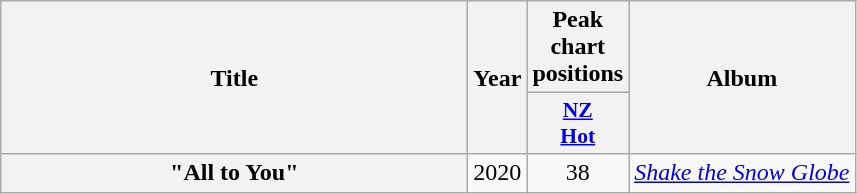<table class="wikitable plainrowheaders" style="text-align:center;" border="1">
<tr>
<th scope="col" rowspan="2" style="width:19em;">Title</th>
<th scope="col" rowspan="2">Year</th>
<th scope="col">Peak chart positions</th>
<th scope="col" rowspan="2">Album</th>
</tr>
<tr>
<th scope="col" style="width:2.5em;font-size:90%;"><a href='#'>NZ<br>Hot</a><br></th>
</tr>
<tr>
<th scope="row">"All to You"<br></th>
<td>2020</td>
<td>38</td>
<td><em><a href='#'>Shake the Snow Globe</a></em></td>
</tr>
</table>
